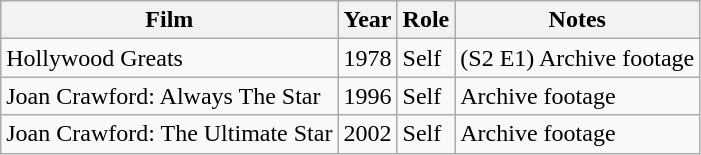<table class="wikitable">
<tr>
<th>Film</th>
<th>Year</th>
<th>Role</th>
<th>Notes</th>
</tr>
<tr>
<td>Hollywood Greats</td>
<td>1978</td>
<td>Self</td>
<td>(S2 E1) Archive footage</td>
</tr>
<tr>
<td>Joan Crawford: Always The Star</td>
<td>1996</td>
<td>Self</td>
<td>Archive footage</td>
</tr>
<tr>
<td>Joan Crawford: The Ultimate Star</td>
<td>2002</td>
<td>Self</td>
<td>Archive footage</td>
</tr>
</table>
